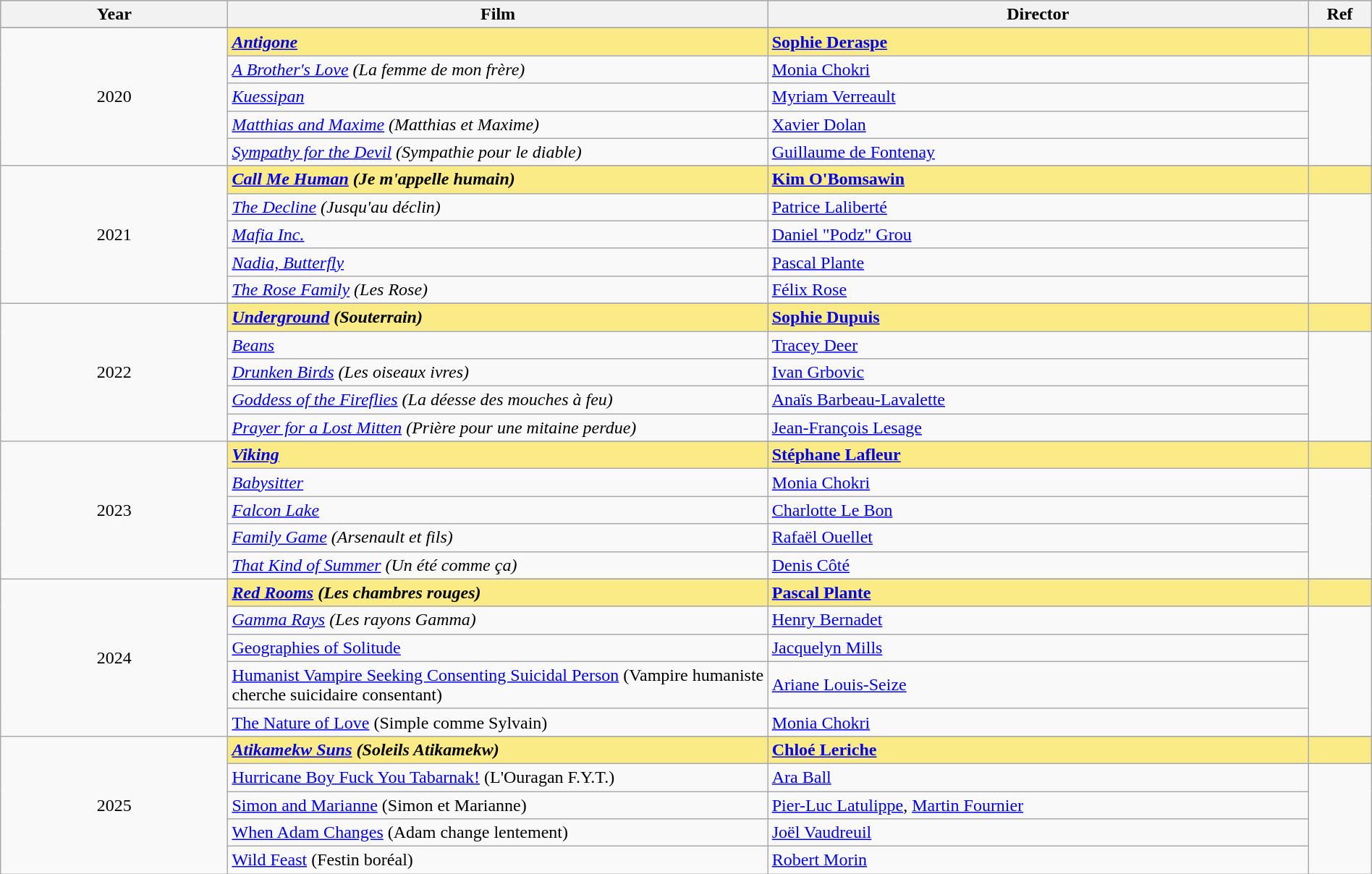<table class="wikitable" style="width:100%;">
<tr style="background:#bebebe;">
<th style="width:8%;">Year</th>
<th style="width:19%;">Film</th>
<th style="width:19%;">Director</th>
<th style="width:2%;">Ref</th>
</tr>
<tr>
</tr>
<tr>
<td rowspan="6" align="center">2020</td>
</tr>
<tr style="background:#FAEB86;">
<td><strong><em><a href='#'>Antigone</a></em></strong></td>
<td><strong><a href='#'>Sophie Deraspe</a></strong></td>
<td></td>
</tr>
<tr>
<td><em><a href='#'>A Brother's Love</a> (La femme de mon frère)</em></td>
<td><a href='#'>Monia Chokri</a></td>
<td rowspan=4></td>
</tr>
<tr>
<td><em><a href='#'>Kuessipan</a></em></td>
<td><a href='#'>Myriam Verreault</a></td>
</tr>
<tr>
<td><em><a href='#'>Matthias and Maxime</a> (Matthias et Maxime)</em></td>
<td><a href='#'>Xavier Dolan</a></td>
</tr>
<tr>
<td><em><a href='#'>Sympathy for the Devil</a> (Sympathie pour le diable)</em></td>
<td><a href='#'>Guillaume de Fontenay</a></td>
</tr>
<tr>
<td rowspan="6" align="center">2021</td>
</tr>
<tr style="background:#FAEB86;">
<td><strong><em><a href='#'>Call Me Human</a> (Je m'appelle humain)</em></strong></td>
<td><strong><a href='#'>Kim O'Bomsawin</a></strong></td>
<td></td>
</tr>
<tr>
<td><em><a href='#'>The Decline</a> (Jusqu'au déclin)</em></td>
<td><a href='#'>Patrice Laliberté</a></td>
<td rowspan=4></td>
</tr>
<tr>
<td><em><a href='#'>Mafia Inc.</a></em></td>
<td><a href='#'>Daniel "Podz" Grou</a></td>
</tr>
<tr>
<td><em><a href='#'>Nadia, Butterfly</a></em></td>
<td><a href='#'>Pascal Plante</a></td>
</tr>
<tr>
<td><em><a href='#'>The Rose Family</a> (Les Rose)</em></td>
<td><a href='#'>Félix Rose</a></td>
</tr>
<tr>
<td rowspan="6" align="center">2022</td>
</tr>
<tr style="background:#FAEB86;">
<td><strong><em><a href='#'>Underground</a> (Souterrain)</em></strong></td>
<td><strong><a href='#'>Sophie Dupuis</a></strong></td>
<td></td>
</tr>
<tr>
<td><em><a href='#'>Beans</a></em></td>
<td><a href='#'>Tracey Deer</a></td>
<td rowspan=4></td>
</tr>
<tr>
<td><em><a href='#'>Drunken Birds</a> (Les oiseaux ivres)</em></td>
<td><a href='#'>Ivan Grbovic</a></td>
</tr>
<tr>
<td><em><a href='#'>Goddess of the Fireflies</a> (La déesse des mouches à feu)</em></td>
<td><a href='#'>Anaïs Barbeau-Lavalette</a></td>
</tr>
<tr>
<td><em><a href='#'>Prayer for a Lost Mitten</a> (Prière pour une mitaine perdue)</em></td>
<td><a href='#'>Jean-François Lesage</a></td>
</tr>
<tr>
<td rowspan="6" align="center">2023</td>
</tr>
<tr style="background:#FAEB86;">
<td><strong><em><a href='#'>Viking</a></em></strong></td>
<td><strong><a href='#'>Stéphane Lafleur</a></strong></td>
<td></td>
</tr>
<tr>
<td><em><a href='#'>Babysitter</a></em></td>
<td><a href='#'>Monia Chokri</a></td>
<td rowspan=4></td>
</tr>
<tr>
<td><em><a href='#'>Falcon Lake</a></em></td>
<td><a href='#'>Charlotte Le Bon</a></td>
</tr>
<tr>
<td><em><a href='#'>Family Game</a> (Arsenault et fils)</em></td>
<td><a href='#'>Rafaël Ouellet</a></td>
</tr>
<tr>
<td><em><a href='#'>That Kind of Summer</a> (Un été comme ça)</em></td>
<td><a href='#'>Denis Côté</a></td>
</tr>
<tr>
<td rowspan="6" align="center">2024</td>
</tr>
<tr style="background:#FAEB86;">
<td><strong><em><a href='#'>Red Rooms</a> (Les chambres rouges)</em></strong></td>
<td><strong><a href='#'>Pascal Plante</a></strong></td>
<td></td>
</tr>
<tr>
<td><em><a href='#'>Gamma Rays</a> (Les rayons Gamma)</td>
<td><a href='#'>Henry Bernadet</a></td>
<td rowspan=4></td>
</tr>
<tr>
<td></em><a href='#'>Geographies of Solitude</a><em></td>
<td><a href='#'>Jacquelyn Mills</a></td>
</tr>
<tr>
<td></em><a href='#'>Humanist Vampire Seeking Consenting Suicidal Person</a> (Vampire humaniste cherche suicidaire consentant)<em></td>
<td><a href='#'>Ariane Louis-Seize</a></td>
</tr>
<tr>
<td></em><a href='#'>The Nature of Love</a> (Simple comme Sylvain)<em></td>
<td><a href='#'>Monia Chokri</a></td>
</tr>
<tr>
<td rowspan="6" align="center">2025</td>
</tr>
<tr style="background:#FAEB86;">
<td><strong><em><a href='#'>Atikamekw Suns</a> (Soleils Atikamekw)</em></strong></td>
<td><strong><a href='#'>Chloé Leriche</a></strong></td>
<td></td>
</tr>
<tr>
<td></em><a href='#'>Hurricane Boy Fuck You Tabarnak!</a> (L'Ouragan F.Y.T.)<em></td>
<td><a href='#'>Ara Ball</a></td>
<td rowspan=4></td>
</tr>
<tr>
<td></em><a href='#'>Simon and Marianne</a> (Simon et Marianne)<em></td>
<td><a href='#'>Pier-Luc Latulippe</a>, <a href='#'>Martin Fournier</a></td>
</tr>
<tr>
<td></em><a href='#'>When Adam Changes</a> (Adam change lentement)<em></td>
<td><a href='#'>Joël Vaudreuil</a></td>
</tr>
<tr>
<td></em><a href='#'>Wild Feast</a> (Festin boréal)<em></td>
<td><a href='#'>Robert Morin</a></td>
</tr>
</table>
